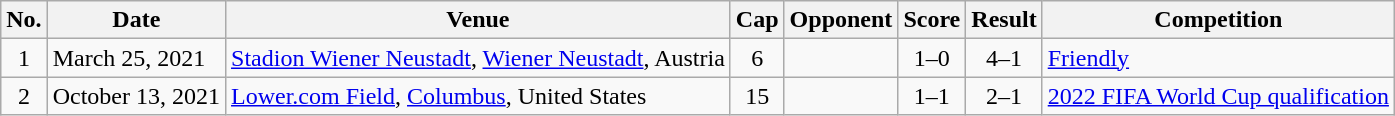<table class="wikitable">
<tr>
<th scope="col">No.</th>
<th scope="col">Date</th>
<th scope="col">Venue</th>
<th scope="col">Cap</th>
<th scope="col">Opponent</th>
<th scope="col">Score</th>
<th scope="col">Result</th>
<th scope="col">Competition</th>
</tr>
<tr>
<td align="center">1</td>
<td>March 25, 2021</td>
<td><a href='#'>Stadion Wiener Neustadt</a>, <a href='#'>Wiener Neustadt</a>, Austria</td>
<td align="center">6</td>
<td></td>
<td align="center">1–0</td>
<td align="center">4–1</td>
<td><a href='#'>Friendly</a></td>
</tr>
<tr>
<td align="center">2</td>
<td>October 13, 2021</td>
<td><a href='#'>Lower.com Field</a>, <a href='#'>Columbus</a>, United States</td>
<td align="center">15</td>
<td></td>
<td align="center">1–1</td>
<td align="center">2–1</td>
<td><a href='#'>2022 FIFA World Cup qualification</a></td>
</tr>
</table>
